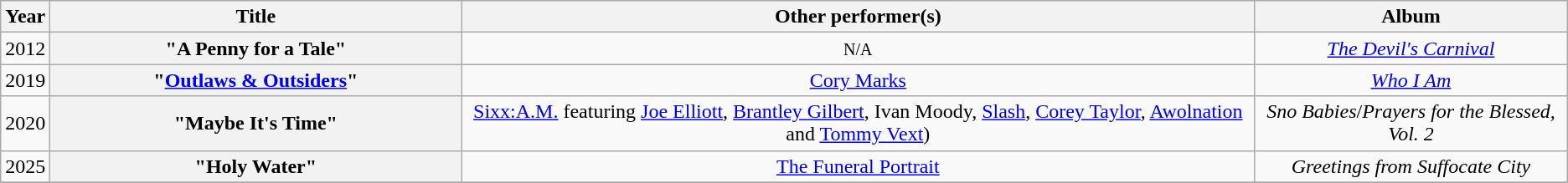<table class="wikitable plainrowheaders" style="text-align:center;">
<tr>
<th scope="col">Year</th>
<th scope="col" style="width:20em;">Title</th>
<th scope="col">Other performer(s)</th>
<th scope="col">Album</th>
</tr>
<tr>
<td>2012</td>
<th scope="row">"A Penny for a Tale"</th>
<td><small>N/A</small></td>
<td><em><a href='#'>The Devil's Carnival</a></em></td>
</tr>
<tr>
<td>2019</td>
<th scope="row">"<a href='#'>Outlaws & Outsiders</a>"</th>
<td><a href='#'>Cory Marks</a></td>
<td><em><a href='#'>Who I Am</a></em></td>
</tr>
<tr>
<td>2020</td>
<th scope="row">"Maybe It's Time"</th>
<td><a href='#'>Sixx:A.M.</a> featuring <a href='#'>Joe Elliott</a>, <a href='#'>Brantley Gilbert</a>, Ivan Moody, <a href='#'>Slash</a>, <a href='#'>Corey Taylor</a>, <a href='#'>Awolnation</a> and <a href='#'>Tommy Vext</a>)</td>
<td><em>Sno Babies</em>/<em>Prayers for the Blessed, Vol. 2</em></td>
</tr>
<tr>
<td>2025</td>
<th scope="row">"Holy Water"</th>
<td><a href='#'>The Funeral Portrait</a></td>
<td><em>Greetings from Suffocate City</em></td>
</tr>
<tr>
</tr>
</table>
